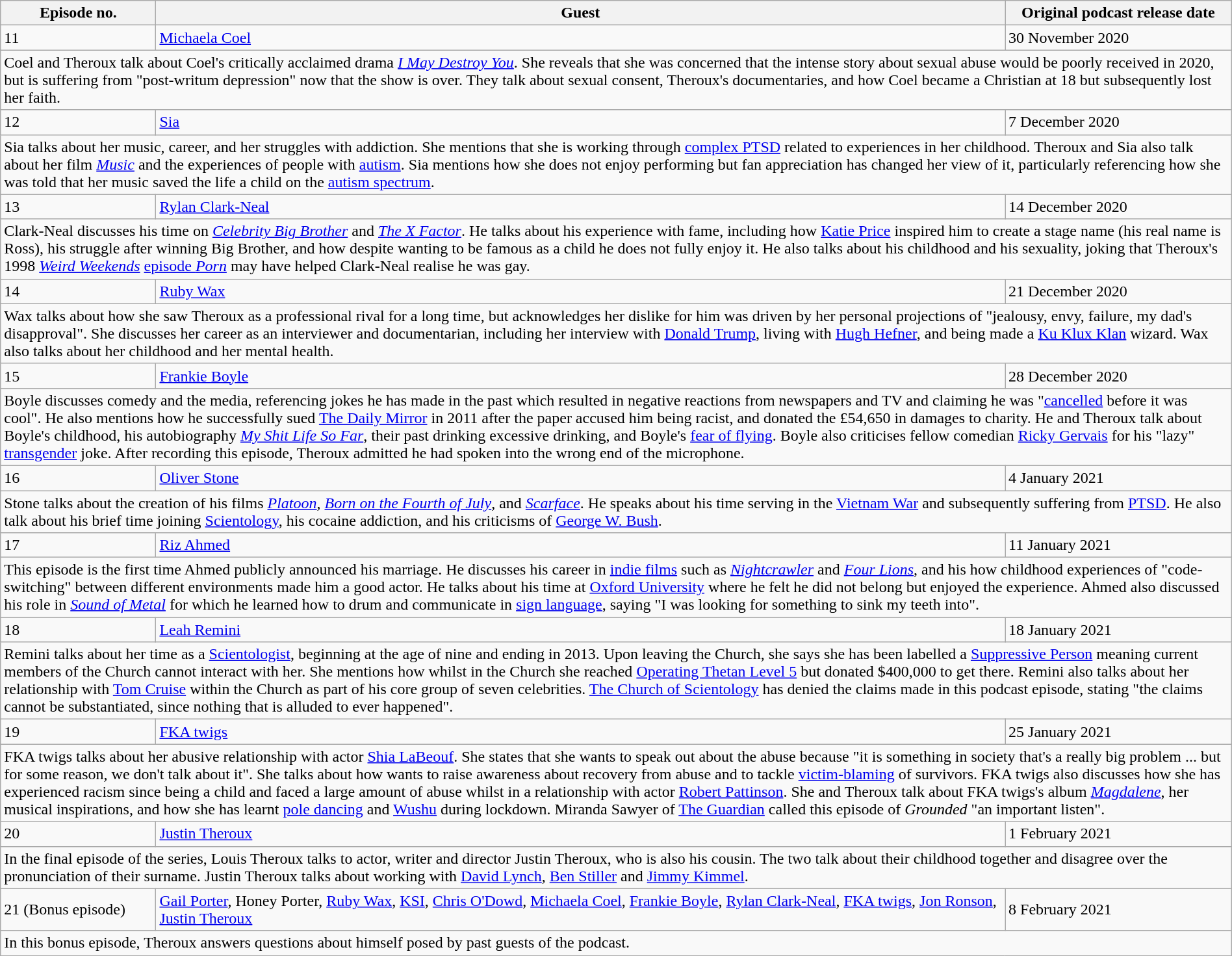<table class="wikitable" style="width: 100%">
<tr>
<th>Episode no.</th>
<th>Guest</th>
<th>Original podcast release date</th>
</tr>
<tr>
<td>11</td>
<td><a href='#'>Michaela Coel</a></td>
<td>30 November 2020</td>
</tr>
<tr>
<td colspan="3">Coel and Theroux talk about Coel's critically acclaimed drama <em><a href='#'>I May Destroy You</a></em>. She reveals that she was concerned that the intense story about sexual abuse would be poorly received in 2020, but is suffering from "post-writum depression" now that the show is over. They talk about sexual consent, Theroux's documentaries, and how Coel became a Christian at 18 but subsequently lost her faith.</td>
</tr>
<tr>
<td>12</td>
<td><a href='#'>Sia</a></td>
<td>7 December 2020</td>
</tr>
<tr>
<td colspan="3">Sia talks about her music, career, and her struggles with addiction. She mentions that she is working through <a href='#'>complex PTSD</a> related to experiences in her childhood. Theroux and Sia also talk about her film <a href='#'><em>Music</em></a> and the experiences of people with <a href='#'>autism</a>. Sia mentions how she does not enjoy performing but fan appreciation has changed her view of it, particularly referencing how she was told that her music saved the life a child on the <a href='#'>autism spectrum</a>.</td>
</tr>
<tr>
<td>13</td>
<td><a href='#'>Rylan Clark-Neal</a></td>
<td>14 December 2020</td>
</tr>
<tr>
<td colspan="3">Clark-Neal discusses his time on <a href='#'><em>Celebrity Big Brother</em></a> and <a href='#'><em>The X Factor</em></a>. He talks about his experience with fame, including how <a href='#'>Katie Price</a> inspired him to create a stage name (his real name is Ross), his struggle after winning Big Brother, and how despite wanting to be famous as a child he does not fully enjoy it. He also talks about his childhood and his sexuality, joking that Theroux's 1998 <a href='#'><em>Weird Weekends</em></a> <a href='#'>episode <em>Porn</em></a> may have helped Clark-Neal realise he was gay.</td>
</tr>
<tr>
<td>14</td>
<td><a href='#'>Ruby Wax</a></td>
<td>21 December 2020</td>
</tr>
<tr>
<td colspan="3">Wax talks about how she saw Theroux as a professional rival for a long time, but acknowledges her dislike for him was driven by her personal projections of "jealousy, envy, failure, my dad's disapproval". She discusses her career as an interviewer and documentarian, including her interview with <a href='#'>Donald Trump</a>, living with <a href='#'>Hugh Hefner</a>, and being made a <a href='#'>Ku Klux Klan</a> wizard. Wax also talks about her childhood and her mental health.</td>
</tr>
<tr>
<td>15</td>
<td><a href='#'>Frankie Boyle</a></td>
<td>28 December 2020</td>
</tr>
<tr>
<td colspan="3">Boyle discusses comedy and the media, referencing jokes he has made in the past which resulted in negative reactions from newspapers and TV and claiming he was "<a href='#'>cancelled</a> before it was cool". He also mentions how he successfully sued <a href='#'>The Daily Mirror</a> in 2011 after the paper accused him being racist, and donated the £54,650 in damages to charity. He and Theroux talk about Boyle's childhood, his autobiography <em><a href='#'>My Shit Life So Far</a></em>, their past drinking excessive drinking, and Boyle's <a href='#'>fear of flying</a>. Boyle also criticises fellow comedian <a href='#'>Ricky Gervais</a> for his "lazy" <a href='#'>transgender</a> joke. After recording this episode, Theroux admitted he had spoken into the wrong end of the microphone.</td>
</tr>
<tr>
<td>16</td>
<td><a href='#'>Oliver Stone</a></td>
<td>4 January 2021</td>
</tr>
<tr>
<td colspan="3">Stone talks about the creation of his films <a href='#'><em>Platoon</em></a>, <a href='#'><em>Born on the Fourth of July</em></a>, and <a href='#'><em>Scarface</em></a>. He speaks about his time serving in the <a href='#'>Vietnam War</a> and subsequently suffering from <a href='#'>PTSD</a>. He also talk about his brief time joining <a href='#'>Scientology</a>, his cocaine addiction, and his criticisms of <a href='#'>George W. Bush</a>.</td>
</tr>
<tr>
<td>17</td>
<td><a href='#'>Riz Ahmed</a></td>
<td>11 January 2021</td>
</tr>
<tr>
<td colspan="3">This episode is the first time Ahmed publicly announced his marriage. He discusses his career in <a href='#'>indie films</a> such as <a href='#'><em>Nightcrawler</em></a> and <em><a href='#'>Four Lions</a></em>, and his how childhood experiences of "code-switching" between different environments made him a good actor. He talks about his time at <a href='#'>Oxford University</a> where he felt he did not belong but enjoyed the experience. Ahmed also discussed his role in <em><a href='#'>Sound of Metal</a></em> for which he learned how to drum and communicate in <a href='#'>sign language</a>, saying "I was looking for something to sink my teeth into".</td>
</tr>
<tr>
<td>18</td>
<td><a href='#'>Leah Remini</a></td>
<td>18 January 2021</td>
</tr>
<tr>
<td colspan="3">Remini talks about her time as a <a href='#'>Scientologist</a>, beginning at the age of nine and ending in 2013. Upon leaving the Church, she says she has been labelled a <a href='#'>Suppressive Person</a> meaning current members of the Church cannot interact with her. She mentions how whilst in the Church she reached <a href='#'>Operating Thetan Level 5</a> but donated $400,000 to get there. Remini also talks about her relationship with <a href='#'>Tom Cruise</a> within the Church as part of his core group of seven celebrities. <a href='#'>The Church of Scientology</a> has denied the claims made in this podcast episode, stating "the claims cannot be substantiated, since nothing that is alluded to ever happened".</td>
</tr>
<tr>
<td>19</td>
<td><a href='#'>FKA twigs</a></td>
<td>25 January 2021</td>
</tr>
<tr>
<td colspan="3">FKA twigs talks about her abusive relationship with actor <a href='#'>Shia LaBeouf</a>. She states that she wants to speak out about the abuse because "it is something in society that's a really big problem ... but for some reason, we don't talk about it". She talks about how wants to raise awareness about recovery from abuse and to tackle <a href='#'>victim-blaming</a> of survivors. FKA twigs also discusses how she has experienced racism since being a child and faced a large amount of abuse whilst in a relationship with actor <a href='#'>Robert Pattinson</a>. She and Theroux talk about FKA twigs's album <a href='#'><em>Magdalene</em></a>, her musical inspirations, and how she has learnt <a href='#'>pole dancing</a> and <a href='#'>Wushu</a> during lockdown. Miranda Sawyer of <a href='#'>The Guardian</a> called this episode of <em>Grounded</em> "an important listen".</td>
</tr>
<tr>
<td>20</td>
<td><a href='#'>Justin Theroux</a></td>
<td>1 February 2021</td>
</tr>
<tr>
<td colspan="3">In the final episode of the series, Louis Theroux talks to actor, writer and director Justin Theroux, who is also his cousin. The two talk about their childhood together and disagree over the pronunciation of their surname. Justin Theroux talks about working with <a href='#'>David Lynch</a>, <a href='#'>Ben Stiller</a> and <a href='#'>Jimmy Kimmel</a>.</td>
</tr>
<tr>
<td>21 (Bonus episode)</td>
<td><a href='#'>Gail Porter</a>, Honey Porter, <a href='#'>Ruby Wax</a>, <a href='#'>KSI</a>, <a href='#'>Chris O'Dowd</a>, <a href='#'>Michaela Coel</a>, <a href='#'>Frankie Boyle</a>, <a href='#'>Rylan Clark-Neal</a>, <a href='#'>FKA twigs</a>, <a href='#'>Jon Ronson</a>, <a href='#'>Justin Theroux</a></td>
<td>8 February 2021</td>
</tr>
<tr>
<td colspan="3">In this bonus episode, Theroux answers questions about himself posed by past guests of the podcast.</td>
</tr>
</table>
